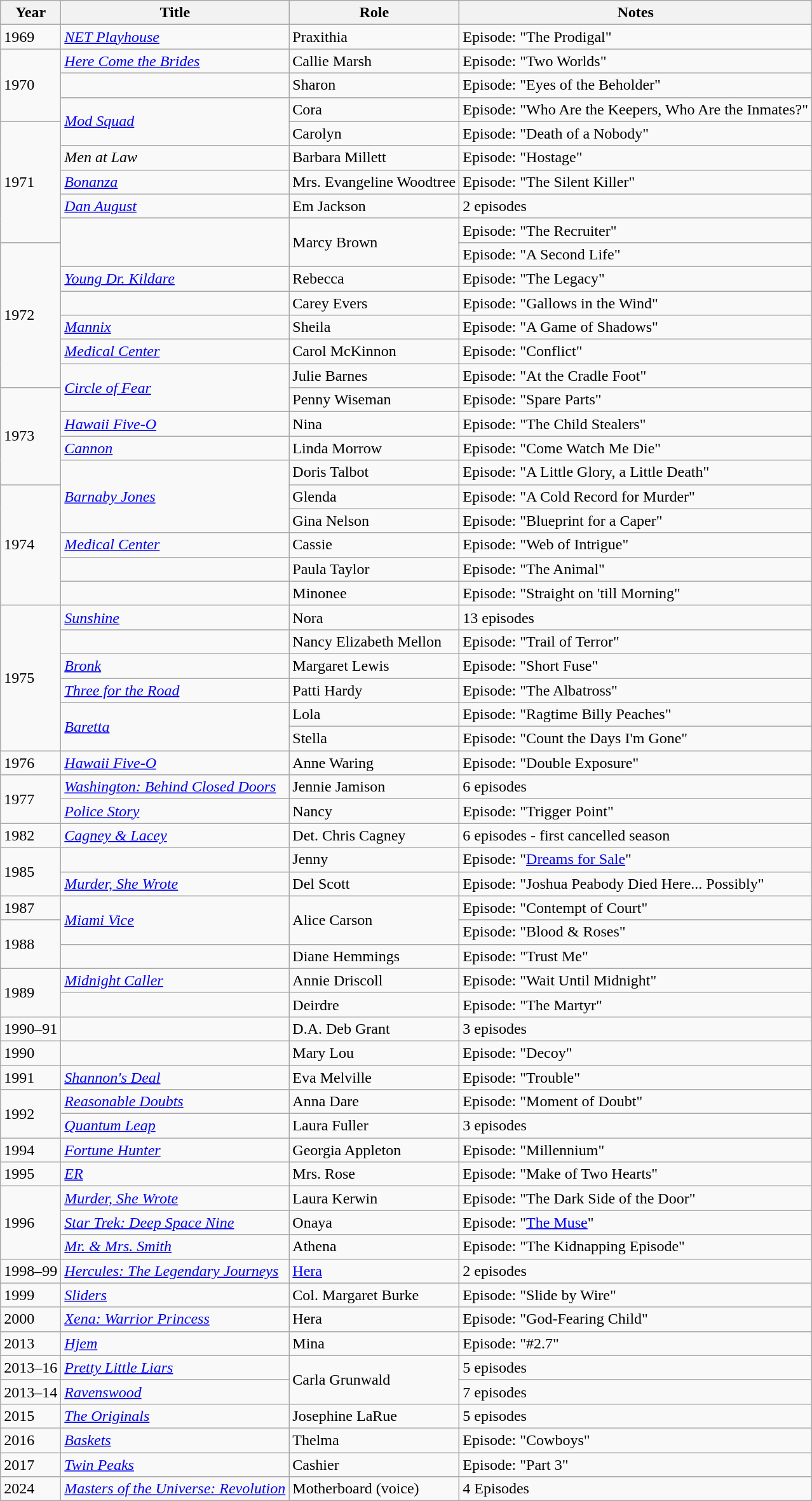<table class="wikitable sortable">
<tr>
<th>Year</th>
<th>Title</th>
<th>Role</th>
<th class="unsortable">Notes</th>
</tr>
<tr>
<td>1969</td>
<td><em><a href='#'>NET Playhouse</a></em></td>
<td>Praxithia</td>
<td>Episode: "The Prodigal"</td>
</tr>
<tr>
<td rowspan="3">1970</td>
<td><em><a href='#'>Here Come the Brides</a></em></td>
<td>Callie Marsh</td>
<td>Episode: "Two Worlds"</td>
</tr>
<tr>
<td><em></em></td>
<td>Sharon</td>
<td>Episode: "Eyes of the Beholder"</td>
</tr>
<tr>
<td rowspan="2"><em><a href='#'>Mod Squad</a></em></td>
<td>Cora</td>
<td>Episode: "Who Are the Keepers, Who Are the Inmates?"</td>
</tr>
<tr>
<td rowspan="5">1971</td>
<td>Carolyn</td>
<td>Episode: "Death of a Nobody"</td>
</tr>
<tr>
<td><em>Men at Law</em></td>
<td>Barbara Millett</td>
<td>Episode: "Hostage"</td>
</tr>
<tr>
<td><em><a href='#'>Bonanza</a></em></td>
<td>Mrs. Evangeline Woodtree</td>
<td>Episode: "The Silent Killer"</td>
</tr>
<tr>
<td><em><a href='#'>Dan August</a></em></td>
<td>Em Jackson</td>
<td>2 episodes</td>
</tr>
<tr>
<td rowspan="2"><em></em></td>
<td rowspan="2">Marcy Brown</td>
<td>Episode: "The Recruiter"</td>
</tr>
<tr>
<td rowspan="6">1972</td>
<td>Episode: "A Second Life"</td>
</tr>
<tr>
<td><em><a href='#'>Young Dr. Kildare</a></em></td>
<td>Rebecca</td>
<td>Episode: "The Legacy"</td>
</tr>
<tr>
<td><em></em></td>
<td>Carey Evers</td>
<td>Episode: "Gallows in the Wind"</td>
</tr>
<tr>
<td><em><a href='#'>Mannix</a></em></td>
<td>Sheila</td>
<td>Episode: "A Game of Shadows"</td>
</tr>
<tr>
<td><em><a href='#'>Medical Center</a></em></td>
<td>Carol McKinnon</td>
<td>Episode: "Conflict"</td>
</tr>
<tr>
<td rowspan="2"><em><a href='#'>Circle of Fear</a></em></td>
<td>Julie Barnes</td>
<td>Episode: "At the Cradle Foot"</td>
</tr>
<tr>
<td rowspan="4">1973</td>
<td>Penny Wiseman</td>
<td>Episode: "Spare Parts"</td>
</tr>
<tr>
<td><em><a href='#'>Hawaii Five-O</a></em></td>
<td>Nina</td>
<td>Episode: "The Child Stealers"</td>
</tr>
<tr>
<td><em><a href='#'>Cannon</a></em></td>
<td>Linda Morrow</td>
<td>Episode: "Come Watch Me Die"</td>
</tr>
<tr>
<td rowspan="3"><em><a href='#'>Barnaby Jones</a></em></td>
<td>Doris Talbot</td>
<td>Episode: "A Little Glory, a Little Death"</td>
</tr>
<tr>
<td rowspan="5">1974</td>
<td>Glenda</td>
<td>Episode: "A Cold Record for Murder"</td>
</tr>
<tr>
<td>Gina Nelson</td>
<td>Episode: "Blueprint for a Caper"</td>
</tr>
<tr>
<td><em><a href='#'>Medical Center</a></em></td>
<td>Cassie</td>
<td>Episode: "Web of Intrigue"</td>
</tr>
<tr>
<td><em></em></td>
<td>Paula Taylor</td>
<td>Episode: "The Animal"</td>
</tr>
<tr>
<td><em></em></td>
<td>Minonee</td>
<td>Episode: "Straight on 'till Morning"</td>
</tr>
<tr>
<td rowspan="6">1975</td>
<td><em><a href='#'>Sunshine</a></em></td>
<td>Nora</td>
<td>13 episodes</td>
</tr>
<tr>
<td><em></em></td>
<td>Nancy Elizabeth Mellon</td>
<td>Episode: "Trail of Terror"</td>
</tr>
<tr>
<td><em><a href='#'>Bronk</a></em></td>
<td>Margaret Lewis</td>
<td>Episode: "Short Fuse"</td>
</tr>
<tr>
<td><em><a href='#'>Three for the Road</a></em></td>
<td>Patti Hardy</td>
<td>Episode: "The Albatross"</td>
</tr>
<tr>
<td rowspan="2"><em><a href='#'>Baretta</a></em></td>
<td>Lola</td>
<td>Episode: "Ragtime Billy Peaches"</td>
</tr>
<tr>
<td>Stella</td>
<td>Episode: "Count the Days I'm Gone"</td>
</tr>
<tr>
<td>1976</td>
<td><em><a href='#'>Hawaii Five-O</a></em></td>
<td>Anne Waring</td>
<td>Episode: "Double Exposure"</td>
</tr>
<tr>
<td rowspan="2">1977</td>
<td><em><a href='#'>Washington: Behind Closed Doors</a></em></td>
<td>Jennie Jamison</td>
<td>6 episodes</td>
</tr>
<tr>
<td><em><a href='#'>Police Story</a></em></td>
<td>Nancy</td>
<td>Episode: "Trigger Point"</td>
</tr>
<tr>
<td>1982</td>
<td><em><a href='#'>Cagney & Lacey</a></em></td>
<td>Det. Chris Cagney</td>
<td>6 episodes - first cancelled season</td>
</tr>
<tr>
<td rowspan="2">1985</td>
<td><em></em></td>
<td>Jenny</td>
<td>Episode: "<a href='#'>Dreams for Sale</a>"</td>
</tr>
<tr>
<td><em><a href='#'>Murder, She Wrote</a></em></td>
<td>Del Scott</td>
<td>Episode: "Joshua Peabody Died Here... Possibly"</td>
</tr>
<tr>
<td>1987</td>
<td rowspan="2"><em><a href='#'>Miami Vice</a></em></td>
<td rowspan="2">Alice Carson</td>
<td>Episode: "Contempt of Court"</td>
</tr>
<tr>
<td rowspan="2">1988</td>
<td>Episode: "Blood & Roses"</td>
</tr>
<tr>
<td><em></em></td>
<td>Diane Hemmings</td>
<td>Episode: "Trust Me"</td>
</tr>
<tr>
<td rowspan="2">1989</td>
<td><em><a href='#'>Midnight Caller</a></em></td>
<td>Annie Driscoll</td>
<td>Episode: "Wait Until Midnight"</td>
</tr>
<tr>
<td><em></em></td>
<td>Deirdre</td>
<td>Episode: "The Martyr"</td>
</tr>
<tr>
<td>1990–91</td>
<td><em></em></td>
<td>D.A. Deb Grant</td>
<td>3 episodes</td>
</tr>
<tr>
<td>1990</td>
<td><em></em></td>
<td>Mary Lou</td>
<td>Episode: "Decoy"</td>
</tr>
<tr>
<td>1991</td>
<td><em><a href='#'>Shannon's Deal</a></em></td>
<td>Eva Melville</td>
<td>Episode: "Trouble"</td>
</tr>
<tr>
<td rowspan="2">1992</td>
<td><em><a href='#'>Reasonable Doubts</a></em></td>
<td>Anna Dare</td>
<td>Episode: "Moment of Doubt"</td>
</tr>
<tr>
<td><em><a href='#'>Quantum Leap</a></em></td>
<td>Laura Fuller</td>
<td>3 episodes</td>
</tr>
<tr>
<td>1994</td>
<td><em><a href='#'>Fortune Hunter</a></em></td>
<td>Georgia Appleton</td>
<td>Episode: "Millennium"</td>
</tr>
<tr>
<td>1995</td>
<td><em><a href='#'>ER</a></em></td>
<td>Mrs. Rose</td>
<td>Episode: "Make of Two Hearts"</td>
</tr>
<tr>
<td rowspan="3">1996</td>
<td><em><a href='#'>Murder, She Wrote</a></em></td>
<td>Laura Kerwin</td>
<td>Episode: "The Dark Side of the Door"</td>
</tr>
<tr>
<td><em><a href='#'>Star Trek: Deep Space Nine</a></em></td>
<td>Onaya</td>
<td>Episode: "<a href='#'>The Muse</a>"</td>
</tr>
<tr>
<td><em><a href='#'>Mr. & Mrs. Smith</a></em></td>
<td>Athena</td>
<td>Episode: "The Kidnapping Episode"</td>
</tr>
<tr>
<td>1998–99</td>
<td><em><a href='#'>Hercules: The Legendary Journeys</a></em></td>
<td><a href='#'>Hera</a></td>
<td>2 episodes</td>
</tr>
<tr>
<td>1999</td>
<td><em><a href='#'>Sliders</a></em></td>
<td>Col. Margaret Burke</td>
<td>Episode: "Slide by Wire"</td>
</tr>
<tr>
<td>2000</td>
<td><em><a href='#'>Xena: Warrior Princess</a></em></td>
<td>Hera</td>
<td>Episode: "God-Fearing Child"</td>
</tr>
<tr>
<td>2013</td>
<td><em><a href='#'>Hjem</a></em></td>
<td>Mina</td>
<td>Episode: "#2.7"</td>
</tr>
<tr>
<td>2013–16</td>
<td><em><a href='#'>Pretty Little Liars</a></em></td>
<td rowspan="2">Carla Grunwald</td>
<td>5 episodes</td>
</tr>
<tr>
<td>2013–14</td>
<td><em><a href='#'>Ravenswood</a></em></td>
<td>7 episodes</td>
</tr>
<tr>
<td>2015</td>
<td><em><a href='#'>The Originals</a></em></td>
<td>Josephine LaRue</td>
<td>5 episodes</td>
</tr>
<tr>
<td>2016</td>
<td><em><a href='#'>Baskets</a></em></td>
<td>Thelma</td>
<td>Episode: "Cowboys"</td>
</tr>
<tr 2016 The Mentalist>
<td>2017</td>
<td><em><a href='#'>Twin Peaks</a></em></td>
<td>Cashier</td>
<td>Episode: "Part 3"</td>
</tr>
<tr>
<td>2024</td>
<td><em><a href='#'>Masters of the Universe: Revolution</a></em></td>
<td>Motherboard (voice)</td>
<td>4 Episodes</td>
</tr>
</table>
